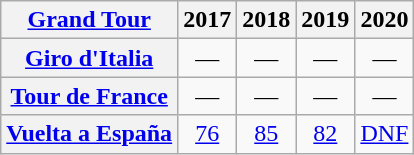<table class="wikitable plainrowheaders">
<tr>
<th scope="col"><a href='#'>Grand Tour</a></th>
<th scope="col">2017</th>
<th scope="col">2018</th>
<th scope="col">2019</th>
<th scope="col">2020</th>
</tr>
<tr style="text-align:center;">
<th scope="row"> <a href='#'>Giro d'Italia</a></th>
<td>—</td>
<td>—</td>
<td>—</td>
<td>—</td>
</tr>
<tr style="text-align:center;">
<th scope="row"> <a href='#'>Tour de France</a></th>
<td>—</td>
<td>—</td>
<td>—</td>
<td>—</td>
</tr>
<tr style="text-align:center;">
<th scope="row"> <a href='#'>Vuelta a España</a></th>
<td><a href='#'>76</a></td>
<td><a href='#'>85</a></td>
<td><a href='#'>82</a></td>
<td><a href='#'>DNF</a></td>
</tr>
</table>
